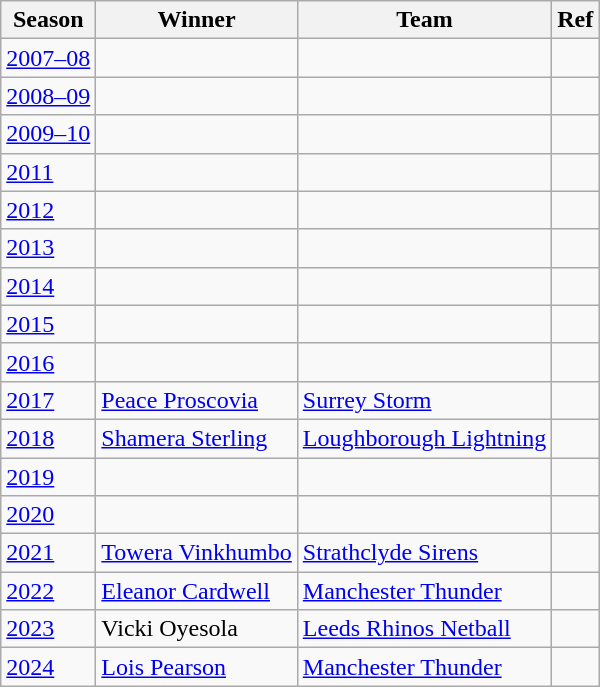<table class="wikitable collapsible">
<tr>
<th>Season</th>
<th>Winner</th>
<th>Team</th>
<th>Ref</th>
</tr>
<tr>
<td><a href='#'>2007–08</a></td>
<td></td>
<td></td>
<td></td>
</tr>
<tr>
<td><a href='#'>2008–09</a></td>
<td></td>
<td></td>
<td></td>
</tr>
<tr>
<td><a href='#'>2009–10</a></td>
<td></td>
<td></td>
<td></td>
</tr>
<tr>
<td><a href='#'>2011</a></td>
<td></td>
<td></td>
<td></td>
</tr>
<tr>
<td><a href='#'>2012</a></td>
<td></td>
<td></td>
<td></td>
</tr>
<tr>
<td><a href='#'>2013</a></td>
<td></td>
<td></td>
<td></td>
</tr>
<tr>
<td><a href='#'>2014</a></td>
<td></td>
<td></td>
<td></td>
</tr>
<tr>
<td><a href='#'>2015</a></td>
<td></td>
<td></td>
<td></td>
</tr>
<tr>
<td><a href='#'>2016</a></td>
<td></td>
<td></td>
<td></td>
</tr>
<tr>
<td><a href='#'>2017</a></td>
<td> <a href='#'>Peace Proscovia</a></td>
<td><a href='#'>Surrey Storm</a></td>
<td></td>
</tr>
<tr>
<td><a href='#'>2018</a></td>
<td> <a href='#'>Shamera Sterling</a></td>
<td><a href='#'>Loughborough Lightning</a></td>
<td></td>
</tr>
<tr>
<td><a href='#'>2019</a></td>
<td></td>
<td></td>
<td></td>
</tr>
<tr>
<td><a href='#'>2020</a></td>
<td></td>
<td></td>
<td></td>
</tr>
<tr>
<td><a href='#'>2021</a></td>
<td> <a href='#'>Towera Vinkhumbo</a></td>
<td><a href='#'>Strathclyde Sirens</a></td>
<td></td>
</tr>
<tr>
<td><a href='#'>2022</a></td>
<td> <a href='#'>Eleanor Cardwell</a></td>
<td><a href='#'>Manchester Thunder</a></td>
<td></td>
</tr>
<tr>
<td><a href='#'>2023</a></td>
<td> Vicki Oyesola</td>
<td><a href='#'>Leeds Rhinos Netball</a></td>
<td></td>
</tr>
<tr>
<td><a href='#'>2024</a></td>
<td> <a href='#'>Lois Pearson</a></td>
<td><a href='#'>Manchester Thunder</a></td>
<td></td>
</tr>
</table>
